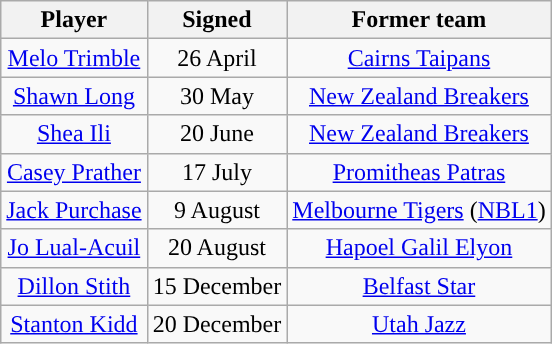<table class="wikitable sortable sortable" style="text-align: center">
<tr>
<th>Player</th>
<th>Signed</th>
<th>Former team</th>
</tr>
<tr>
<td><a href='#'>Melo Trimble</a></td>
<td>26 April</td>
<td><a href='#'>Cairns Taipans</a></td>
</tr>
<tr>
<td><a href='#'>Shawn Long</a></td>
<td>30 May</td>
<td><a href='#'>New Zealand Breakers</a></td>
</tr>
<tr>
<td><a href='#'>Shea Ili</a></td>
<td>20 June</td>
<td><a href='#'>New Zealand Breakers</a></td>
</tr>
<tr>
<td><a href='#'>Casey Prather</a></td>
<td>17 July</td>
<td><a href='#'>Promitheas Patras</a></td>
</tr>
<tr>
<td><a href='#'>Jack Purchase</a></td>
<td>9 August</td>
<td><a href='#'>Melbourne Tigers</a> (<a href='#'>NBL1</a>)</td>
</tr>
<tr>
<td><a href='#'>Jo Lual-Acuil</a></td>
<td>20 August</td>
<td><a href='#'>Hapoel Galil Elyon</a></td>
</tr>
<tr>
<td><a href='#'>Dillon Stith</a></td>
<td>15 December</td>
<td><a href='#'>Belfast Star</a></td>
</tr>
<tr>
<td><a href='#'>Stanton Kidd</a></td>
<td>20 December</td>
<td><a href='#'>Utah Jazz</a></td>
</tr>
</table>
